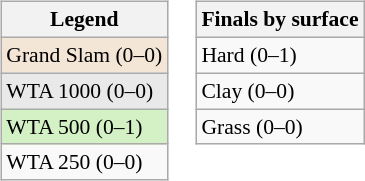<table>
<tr valign=top>
<td><br><table class=wikitable style=font-size:90%>
<tr>
<th>Legend</th>
</tr>
<tr>
<td bgcolor=f3e6d7>Grand Slam (0–0)</td>
</tr>
<tr>
<td bgcolor=e9e9e9>WTA 1000 (0–0)</td>
</tr>
<tr>
<td bgcolor=d4f1c5>WTA 500 (0–1)</td>
</tr>
<tr>
<td>WTA 250 (0–0)</td>
</tr>
</table>
</td>
<td><br><table class=wikitable style=font-size:90%>
<tr>
<th>Finals by surface</th>
</tr>
<tr>
<td>Hard (0–1)</td>
</tr>
<tr>
<td>Clay (0–0)</td>
</tr>
<tr>
<td>Grass (0–0)</td>
</tr>
</table>
</td>
</tr>
</table>
